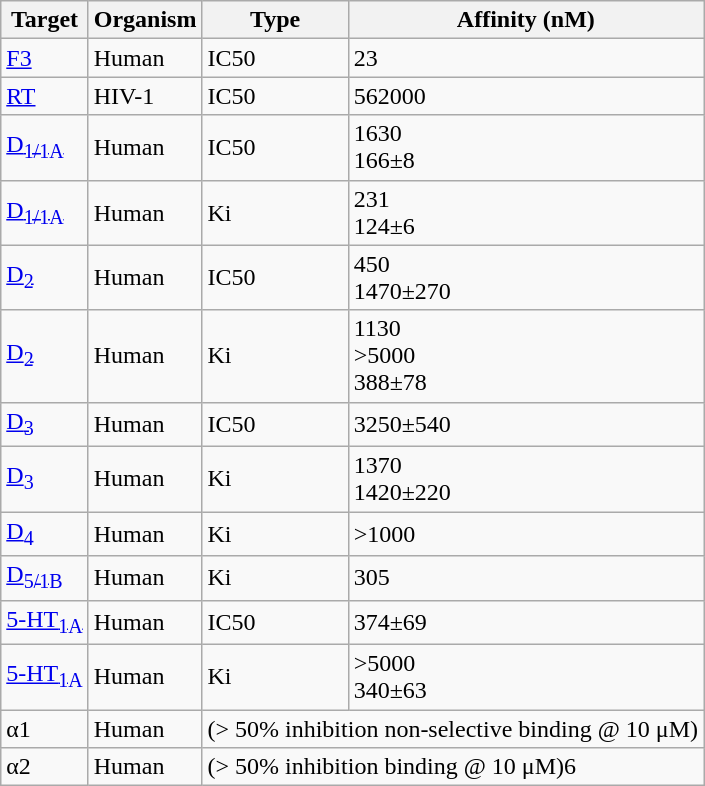<table class="wikitable">
<tr>
<th>Target</th>
<th>Organism</th>
<th>Type</th>
<th>Affinity (nM)</th>
</tr>
<tr>
<td><a href='#'>F3</a></td>
<td>Human</td>
<td>IC50</td>
<td>23</td>
</tr>
<tr>
<td><a href='#'>RT</a></td>
<td>HIV-1</td>
<td>IC50</td>
<td>562000</td>
</tr>
<tr>
<td><a href='#'>D<sub>1/1A</sub></a></td>
<td>Human</td>
<td>IC50</td>
<td>1630<br>166±8</td>
</tr>
<tr>
<td><a href='#'>D<sub>1/1A</sub></a></td>
<td>Human</td>
<td>Ki</td>
<td>231<br>124±6</td>
</tr>
<tr>
<td><a href='#'>D<sub>2</sub></a></td>
<td>Human</td>
<td>IC50</td>
<td>450<br>1470±270</td>
</tr>
<tr>
<td><a href='#'>D<sub>2</sub></a></td>
<td>Human</td>
<td>Ki</td>
<td>1130<br>>5000<br>388±78</td>
</tr>
<tr>
<td><a href='#'>D<sub>3</sub></a></td>
<td>Human</td>
<td>IC50</td>
<td>3250±540</td>
</tr>
<tr>
<td><a href='#'>D<sub>3</sub></a></td>
<td>Human</td>
<td>Ki</td>
<td>1370<br>1420±220</td>
</tr>
<tr>
<td><a href='#'>D<sub>4</sub></a></td>
<td>Human</td>
<td>Ki</td>
<td>>1000</td>
</tr>
<tr>
<td><a href='#'>D<sub>5/1B</sub></a></td>
<td>Human</td>
<td>Ki</td>
<td>305</td>
</tr>
<tr>
<td><a href='#'>5-HT<sub>1A</sub></a></td>
<td>Human</td>
<td>IC50</td>
<td>374±69</td>
</tr>
<tr>
<td><a href='#'>5-HT<sub>1A</sub></a></td>
<td>Human</td>
<td>Ki</td>
<td>>5000<br>340±63</td>
</tr>
<tr>
<td>α1</td>
<td>Human</td>
<td colspan=2>(> 50% inhibition non-selective binding @ 10 μM)</td>
</tr>
<tr>
<td>α2</td>
<td>Human</td>
<td colspan=2>(> 50% inhibition binding @ 10 μM)6</td>
</tr>
</table>
